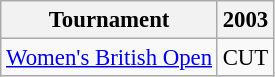<table class="wikitable" style="font-size:95%;text-align:center;">
<tr>
<th>Tournament</th>
<th>2003</th>
</tr>
<tr>
<td align=left><a href='#'>Women's British Open</a></td>
<td>CUT</td>
</tr>
</table>
